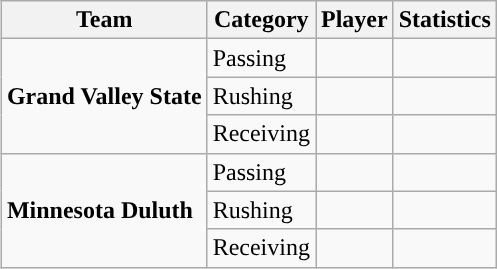<table class="wikitable" style="float: right;">
<tr>
<th>Team</th>
<th>Category</th>
<th>Player</th>
<th>Statistics</th>
</tr>
<tr>
<td rowspan=3><strong>Grand Valley State</strong></td>
<td>Passing</td>
<td></td>
<td></td>
</tr>
<tr>
<td>Rushing</td>
<td></td>
<td></td>
</tr>
<tr>
<td>Receiving</td>
<td></td>
<td></td>
</tr>
<tr>
<td rowspan=3><strong>Minnesota Duluth</strong></td>
<td>Passing</td>
<td></td>
<td></td>
</tr>
<tr>
<td>Rushing</td>
<td></td>
<td></td>
</tr>
<tr>
<td>Receiving</td>
<td></td>
<td></td>
</tr>
</table>
